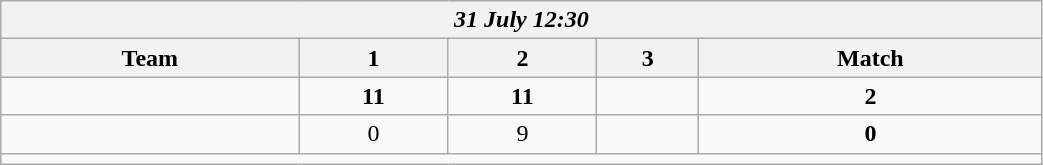<table class=wikitable style="text-align:center; width: 55%">
<tr>
<th colspan=10><em>31 July 12:30</em></th>
</tr>
<tr>
<th>Team</th>
<th>1</th>
<th>2</th>
<th>3</th>
<th>Match</th>
</tr>
<tr>
<td align=left><strong><br></strong></td>
<td><strong>11</strong></td>
<td><strong>11</strong></td>
<td></td>
<td><strong>2</strong></td>
</tr>
<tr>
<td align=left><br></td>
<td>0</td>
<td>9</td>
<td></td>
<td><strong>0</strong></td>
</tr>
<tr>
<td colspan=10></td>
</tr>
</table>
